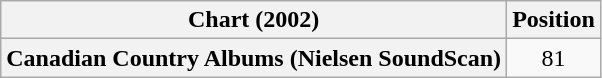<table class="wikitable plainrowheaders">
<tr>
<th>Chart (2002)</th>
<th>Position</th>
</tr>
<tr>
<th scope="row">Canadian Country Albums (Nielsen SoundScan)</th>
<td align=center>81</td>
</tr>
</table>
